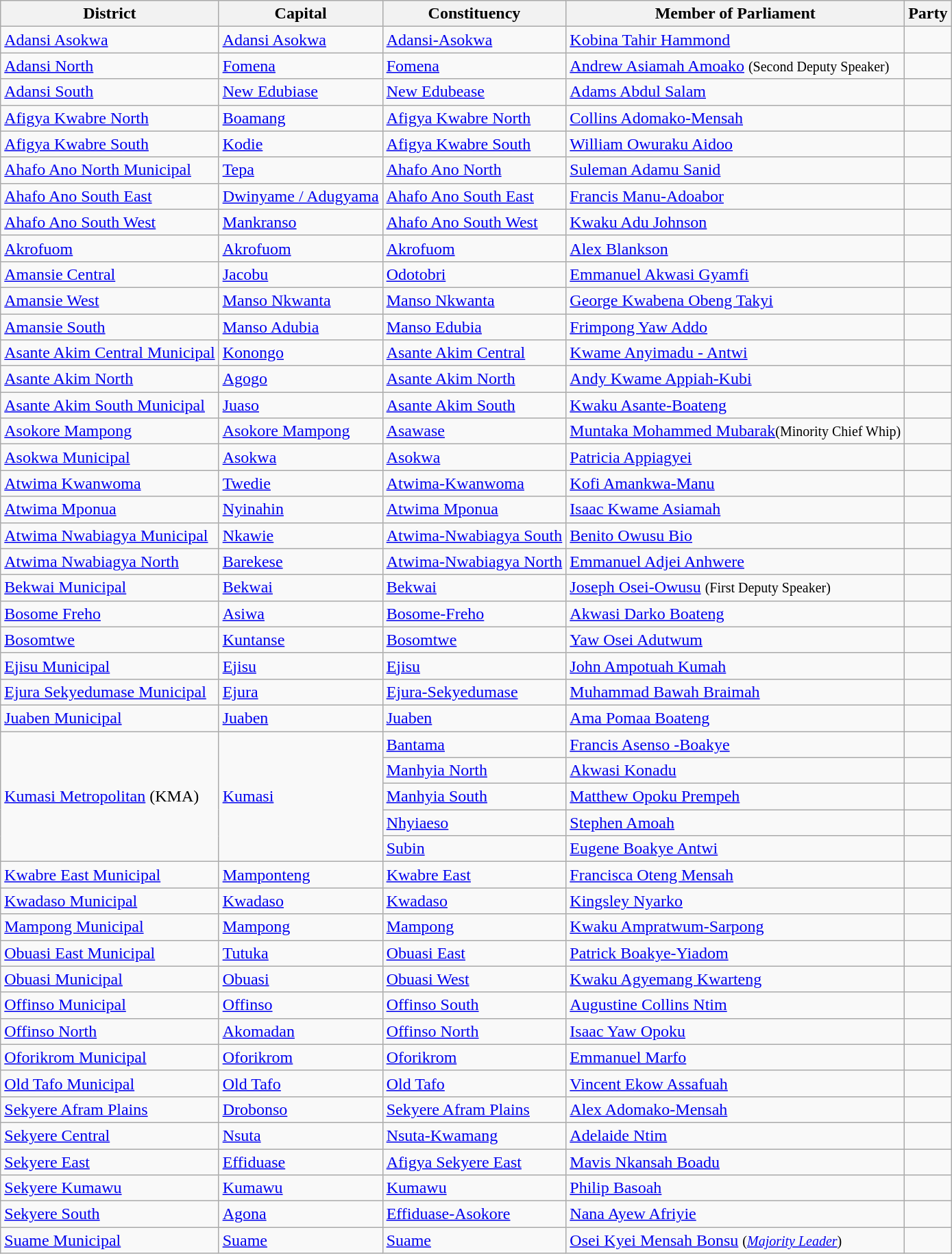<table class="wikitable sortable">
<tr>
<th class="sortable">District</th>
<th>Capital</th>
<th>Constituency</th>
<th>Member of Parliament</th>
<th>Party</th>
</tr>
<tr>
<td><a href='#'>Adansi Asokwa</a></td>
<td><a href='#'>Adansi Asokwa</a></td>
<td><a href='#'>Adansi-Asokwa</a></td>
<td><a href='#'>Kobina Tahir Hammond</a></td>
<td></td>
</tr>
<tr>
<td><a href='#'>Adansi North</a></td>
<td><a href='#'>Fomena</a></td>
<td><a href='#'>Fomena</a></td>
<td><a href='#'>Andrew Asiamah Amoako</a> <small>(Second Deputy Speaker)</small></td>
<td></td>
</tr>
<tr>
<td><a href='#'>Adansi South</a></td>
<td><a href='#'>New Edubiase</a></td>
<td><a href='#'>New Edubease</a></td>
<td><a href='#'>Adams Abdul Salam</a></td>
<td></td>
</tr>
<tr>
<td><a href='#'>Afigya Kwabre North</a></td>
<td><a href='#'>Boamang</a></td>
<td><a href='#'>Afigya Kwabre North</a></td>
<td><a href='#'>Collins Adomako-Mensah</a></td>
<td></td>
</tr>
<tr>
<td><a href='#'>Afigya Kwabre South</a></td>
<td><a href='#'>Kodie</a></td>
<td><a href='#'>Afigya Kwabre South</a></td>
<td><a href='#'>William Owuraku Aidoo</a></td>
<td></td>
</tr>
<tr>
<td><a href='#'>Ahafo Ano North Municipal</a></td>
<td><a href='#'>Tepa</a></td>
<td><a href='#'>Ahafo Ano North</a></td>
<td><a href='#'>Suleman Adamu Sanid</a></td>
<td></td>
</tr>
<tr>
<td><a href='#'>Ahafo Ano South East</a></td>
<td><a href='#'>Dwinyame / Adugyama</a></td>
<td><a href='#'>Ahafo Ano South East</a></td>
<td><a href='#'>Francis Manu-Adoabor</a></td>
<td></td>
</tr>
<tr>
<td><a href='#'>Ahafo Ano South West</a></td>
<td><a href='#'>Mankranso</a></td>
<td><a href='#'>Ahafo Ano South West</a></td>
<td><a href='#'>Kwaku Adu Johnson</a></td>
<td></td>
</tr>
<tr>
<td><a href='#'>Akrofuom</a></td>
<td><a href='#'>Akrofuom</a></td>
<td><a href='#'>Akrofuom</a></td>
<td><a href='#'>Alex Blankson</a></td>
<td></td>
</tr>
<tr>
<td><a href='#'>Amansie Central</a></td>
<td><a href='#'>Jacobu</a></td>
<td><a href='#'>Odotobri</a></td>
<td><a href='#'>Emmanuel Akwasi Gyamfi</a></td>
<td></td>
</tr>
<tr>
<td><a href='#'>Amansie West</a></td>
<td><a href='#'>Manso Nkwanta</a></td>
<td><a href='#'>Manso Nkwanta</a></td>
<td><a href='#'>George Kwabena Obeng Takyi</a></td>
<td></td>
</tr>
<tr>
<td><a href='#'>Amansie South</a></td>
<td><a href='#'>Manso Adubia</a></td>
<td><a href='#'>Manso Edubia</a></td>
<td><a href='#'>Frimpong Yaw Addo</a></td>
<td></td>
</tr>
<tr>
<td><a href='#'>Asante Akim Central Municipal</a></td>
<td><a href='#'>Konongo</a></td>
<td><a href='#'>Asante Akim Central</a></td>
<td><a href='#'>Kwame Anyimadu - Antwi</a></td>
<td></td>
</tr>
<tr>
<td><a href='#'>Asante Akim North</a></td>
<td><a href='#'>Agogo</a></td>
<td><a href='#'>Asante Akim North</a></td>
<td><a href='#'>Andy Kwame Appiah-Kubi</a></td>
<td></td>
</tr>
<tr>
<td><a href='#'>Asante Akim South Municipal</a></td>
<td><a href='#'>Juaso</a></td>
<td><a href='#'>Asante Akim South</a></td>
<td><a href='#'>Kwaku Asante-Boateng</a></td>
<td></td>
</tr>
<tr>
<td><a href='#'>Asokore Mampong</a></td>
<td><a href='#'>Asokore Mampong</a></td>
<td><a href='#'>Asawase</a></td>
<td><a href='#'>Muntaka Mohammed Mubarak</a><small>(Minority Chief Whip)</small></td>
<td></td>
</tr>
<tr>
<td><a href='#'>Asokwa Municipal</a></td>
<td><a href='#'>Asokwa</a></td>
<td><a href='#'>Asokwa</a></td>
<td><a href='#'>Patricia Appiagyei</a></td>
<td></td>
</tr>
<tr>
<td><a href='#'>Atwima Kwanwoma</a></td>
<td><a href='#'>Twedie</a></td>
<td><a href='#'>Atwima-Kwanwoma</a></td>
<td><a href='#'>Kofi Amankwa-Manu</a></td>
<td></td>
</tr>
<tr>
<td><a href='#'>Atwima Mponua</a></td>
<td><a href='#'>Nyinahin</a></td>
<td><a href='#'>Atwima Mponua</a></td>
<td><a href='#'>Isaac Kwame Asiamah</a></td>
<td></td>
</tr>
<tr>
<td><a href='#'>Atwima Nwabiagya Municipal</a></td>
<td><a href='#'>Nkawie</a></td>
<td><a href='#'>Atwima-Nwabiagya South</a></td>
<td><a href='#'>Benito Owusu Bio</a></td>
<td></td>
</tr>
<tr>
<td><a href='#'>Atwima Nwabiagya North</a></td>
<td><a href='#'>Barekese</a></td>
<td><a href='#'>Atwima-Nwabiagya North</a></td>
<td><a href='#'>Emmanuel Adjei Anhwere</a></td>
<td></td>
</tr>
<tr>
<td><a href='#'>Bekwai Municipal</a></td>
<td><a href='#'>Bekwai</a></td>
<td><a href='#'>Bekwai</a></td>
<td><a href='#'>Joseph Osei-Owusu</a> <small> (First Deputy Speaker) </small></td>
<td></td>
</tr>
<tr>
<td><a href='#'>Bosome Freho</a></td>
<td><a href='#'>Asiwa</a></td>
<td><a href='#'>Bosome-Freho</a></td>
<td><a href='#'>Akwasi Darko Boateng</a></td>
<td></td>
</tr>
<tr>
<td><a href='#'>Bosomtwe</a></td>
<td><a href='#'>Kuntanse</a></td>
<td><a href='#'>Bosomtwe</a></td>
<td><a href='#'>Yaw Osei Adutwum</a></td>
<td></td>
</tr>
<tr>
<td><a href='#'>Ejisu Municipal</a></td>
<td><a href='#'>Ejisu</a></td>
<td><a href='#'>Ejisu</a></td>
<td><a href='#'>John Ampotuah Kumah</a></td>
<td></td>
</tr>
<tr>
<td><a href='#'>Ejura Sekyedumase Municipal</a></td>
<td><a href='#'>Ejura</a></td>
<td><a href='#'>Ejura-Sekyedumase</a></td>
<td><a href='#'>Muhammad Bawah Braimah</a></td>
<td></td>
</tr>
<tr>
<td><a href='#'>Juaben Municipal</a></td>
<td><a href='#'>Juaben</a></td>
<td><a href='#'>Juaben</a></td>
<td><a href='#'>Ama Pomaa Boateng</a></td>
<td></td>
</tr>
<tr>
<td rowspan="5"> <a href='#'>Kumasi Metropolitan</a> (KMA)</td>
<td rowspan="5"><a href='#'>Kumasi</a></td>
<td><a href='#'>Bantama</a></td>
<td><a href='#'>Francis Asenso -Boakye</a></td>
<td></td>
</tr>
<tr>
<td><a href='#'>Manhyia North</a></td>
<td><a href='#'>Akwasi Konadu</a></td>
<td></td>
</tr>
<tr>
<td><a href='#'>Manhyia South</a></td>
<td><a href='#'>Matthew Opoku Prempeh</a></td>
<td></td>
</tr>
<tr>
<td><a href='#'>Nhyiaeso</a></td>
<td><a href='#'>Stephen Amoah</a></td>
<td></td>
</tr>
<tr>
<td><a href='#'>Subin</a></td>
<td><a href='#'>Eugene Boakye Antwi</a></td>
<td></td>
</tr>
<tr>
<td><a href='#'>Kwabre East Municipal</a></td>
<td><a href='#'>Mamponteng</a></td>
<td><a href='#'>Kwabre East</a></td>
<td><a href='#'>Francisca Oteng Mensah</a></td>
<td></td>
</tr>
<tr>
<td><a href='#'>Kwadaso Municipal</a></td>
<td><a href='#'>Kwadaso</a></td>
<td><a href='#'>Kwadaso</a></td>
<td><a href='#'>Kingsley Nyarko</a></td>
<td></td>
</tr>
<tr>
<td><a href='#'>Mampong Municipal</a></td>
<td><a href='#'>Mampong</a></td>
<td><a href='#'>Mampong</a></td>
<td><a href='#'>Kwaku Ampratwum-Sarpong</a></td>
<td></td>
</tr>
<tr>
<td><a href='#'>Obuasi East Municipal</a></td>
<td><a href='#'>Tutuka</a></td>
<td><a href='#'>Obuasi East</a></td>
<td><a href='#'>Patrick Boakye-Yiadom</a></td>
<td></td>
</tr>
<tr>
<td><a href='#'>Obuasi Municipal</a></td>
<td><a href='#'>Obuasi</a></td>
<td><a href='#'>Obuasi West</a></td>
<td><a href='#'>Kwaku Agyemang Kwarteng</a></td>
<td></td>
</tr>
<tr>
<td><a href='#'>Offinso Municipal</a></td>
<td><a href='#'>Offinso</a></td>
<td><a href='#'>Offinso South</a></td>
<td><a href='#'>Augustine Collins Ntim</a></td>
<td></td>
</tr>
<tr>
<td><a href='#'>Offinso North</a></td>
<td><a href='#'>Akomadan</a></td>
<td><a href='#'>Offinso North</a></td>
<td><a href='#'>Isaac Yaw Opoku</a></td>
<td></td>
</tr>
<tr>
<td><a href='#'>Oforikrom Municipal</a></td>
<td><a href='#'>Oforikrom</a></td>
<td><a href='#'>Oforikrom</a></td>
<td><a href='#'>Emmanuel Marfo</a></td>
<td></td>
</tr>
<tr>
<td><a href='#'>Old Tafo Municipal</a></td>
<td><a href='#'>Old Tafo</a></td>
<td><a href='#'>Old Tafo</a></td>
<td><a href='#'>Vincent Ekow Assafuah</a></td>
<td></td>
</tr>
<tr>
<td><a href='#'>Sekyere Afram Plains</a></td>
<td><a href='#'>Drobonso</a></td>
<td><a href='#'>Sekyere Afram Plains</a></td>
<td><a href='#'>Alex Adomako-Mensah</a></td>
<td></td>
</tr>
<tr>
<td><a href='#'>Sekyere Central</a></td>
<td><a href='#'>Nsuta</a></td>
<td><a href='#'>Nsuta-Kwamang</a></td>
<td><a href='#'>Adelaide Ntim</a></td>
<td></td>
</tr>
<tr>
<td><a href='#'>Sekyere East</a></td>
<td><a href='#'>Effiduase</a></td>
<td><a href='#'>Afigya Sekyere East</a></td>
<td><a href='#'>Mavis Nkansah Boadu</a></td>
<td></td>
</tr>
<tr>
<td><a href='#'>Sekyere Kumawu</a></td>
<td><a href='#'>Kumawu</a></td>
<td><a href='#'>Kumawu</a></td>
<td><a href='#'>Philip Basoah</a></td>
<td></td>
</tr>
<tr>
<td><a href='#'>Sekyere South</a></td>
<td><a href='#'>Agona</a></td>
<td><a href='#'>Effiduase-Asokore</a></td>
<td><a href='#'>Nana Ayew Afriyie</a></td>
<td></td>
</tr>
<tr>
<td><a href='#'>Suame Municipal</a></td>
<td><a href='#'>Suame</a></td>
<td><a href='#'>Suame</a></td>
<td><a href='#'>Osei Kyei Mensah Bonsu</a> <small>(<em><a href='#'>Majority Leader</a></em>)</small></td>
<td></td>
</tr>
</table>
